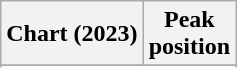<table class="wikitable sortable plainrowheaders" style="text-align:center">
<tr>
<th scope="col">Chart (2023)</th>
<th scope="col">Peak<br>position</th>
</tr>
<tr>
</tr>
<tr>
</tr>
<tr>
</tr>
</table>
